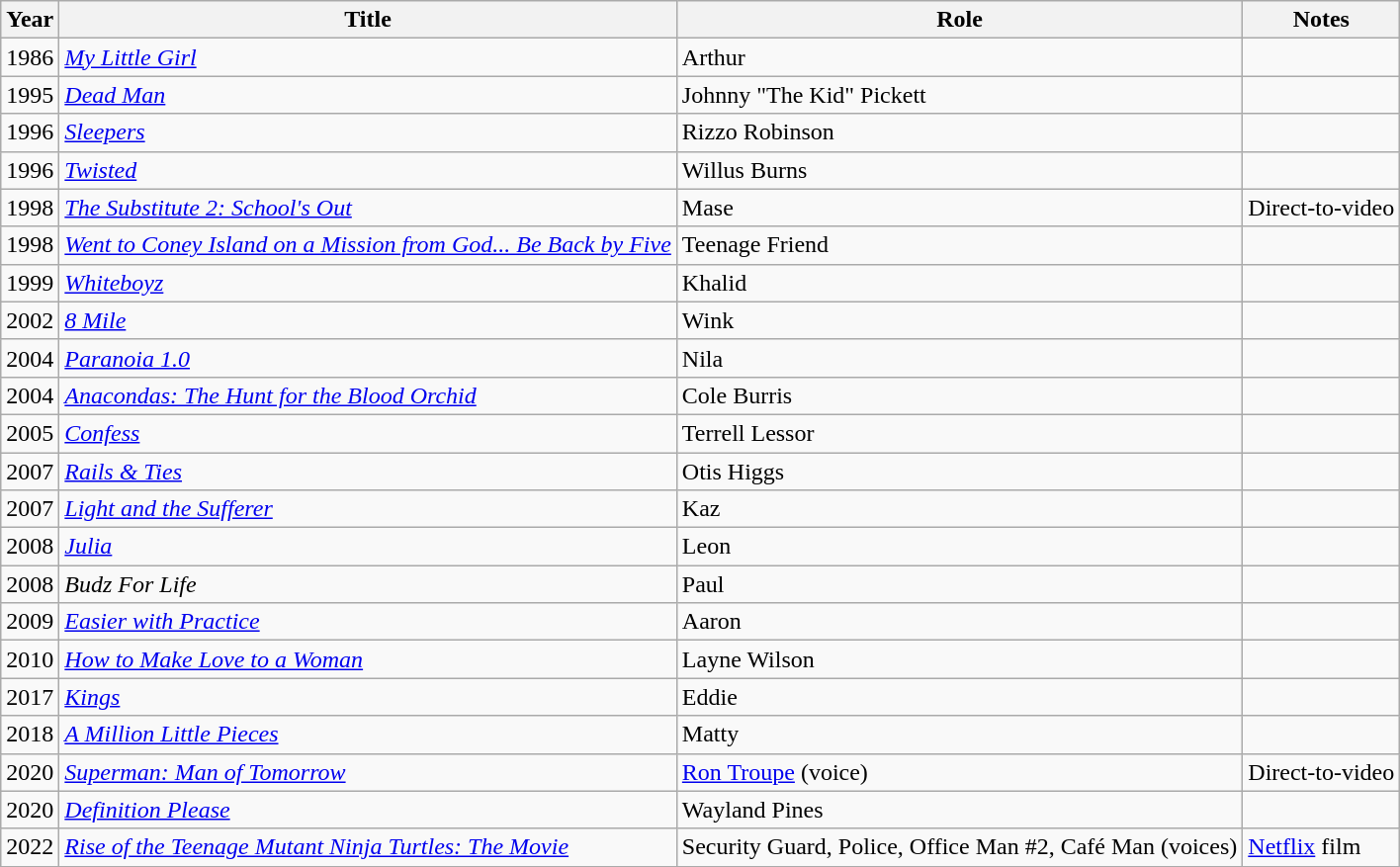<table class="wikitable sortable">
<tr>
<th>Year</th>
<th>Title</th>
<th>Role</th>
<th>Notes</th>
</tr>
<tr>
<td>1986</td>
<td><em><a href='#'>My Little Girl</a></em></td>
<td>Arthur</td>
<td></td>
</tr>
<tr>
<td>1995</td>
<td><em><a href='#'>Dead Man</a></em></td>
<td>Johnny "The Kid" Pickett</td>
<td></td>
</tr>
<tr>
<td>1996</td>
<td><em><a href='#'>Sleepers</a></em></td>
<td>Rizzo Robinson</td>
<td></td>
</tr>
<tr>
<td>1996</td>
<td><em><a href='#'>Twisted</a></em></td>
<td>Willus Burns</td>
<td></td>
</tr>
<tr>
<td>1998</td>
<td><em><a href='#'>The Substitute 2: School's Out</a></em></td>
<td>Mase</td>
<td>Direct-to-video</td>
</tr>
<tr>
<td>1998</td>
<td><em><a href='#'>Went to Coney Island on a Mission from God... Be Back by Five</a></em></td>
<td>Teenage Friend</td>
<td></td>
</tr>
<tr>
<td>1999</td>
<td><em><a href='#'>Whiteboyz</a></em></td>
<td>Khalid</td>
<td></td>
</tr>
<tr>
<td>2002</td>
<td><em><a href='#'>8 Mile</a></em></td>
<td>Wink</td>
<td></td>
</tr>
<tr>
<td>2004</td>
<td><em><a href='#'>Paranoia 1.0</a></em></td>
<td>Nila</td>
<td></td>
</tr>
<tr>
<td>2004</td>
<td><em><a href='#'>Anacondas: The Hunt for the Blood Orchid</a></em></td>
<td>Cole Burris</td>
<td></td>
</tr>
<tr>
<td>2005</td>
<td><em><a href='#'>Confess</a></em></td>
<td>Terrell Lessor</td>
<td></td>
</tr>
<tr>
<td>2007</td>
<td><em><a href='#'>Rails & Ties</a></em></td>
<td>Otis Higgs</td>
<td></td>
</tr>
<tr>
<td>2007</td>
<td><em><a href='#'>Light and the Sufferer</a></em></td>
<td>Kaz</td>
<td></td>
</tr>
<tr>
<td>2008</td>
<td><em><a href='#'>Julia</a></em></td>
<td>Leon</td>
<td></td>
</tr>
<tr>
<td>2008</td>
<td><em>Budz For Life</em></td>
<td>Paul</td>
<td></td>
</tr>
<tr>
<td>2009</td>
<td><em><a href='#'>Easier with Practice</a></em></td>
<td>Aaron</td>
<td></td>
</tr>
<tr>
<td>2010</td>
<td><em><a href='#'>How to Make Love to a Woman</a></em></td>
<td>Layne Wilson</td>
<td></td>
</tr>
<tr>
<td>2017</td>
<td><em><a href='#'>Kings</a></em></td>
<td>Eddie</td>
<td></td>
</tr>
<tr>
<td>2018</td>
<td><em><a href='#'>A Million Little Pieces</a></em></td>
<td>Matty</td>
<td></td>
</tr>
<tr>
<td>2020</td>
<td><em><a href='#'>Superman: Man of Tomorrow</a></em></td>
<td><a href='#'>Ron Troupe</a> (voice)</td>
<td>Direct-to-video</td>
</tr>
<tr>
<td>2020</td>
<td><em><a href='#'>Definition Please</a></em></td>
<td>Wayland Pines</td>
<td></td>
</tr>
<tr>
<td>2022</td>
<td><em><a href='#'>Rise of the Teenage Mutant Ninja Turtles: The Movie</a></em></td>
<td>Security Guard, Police, Office Man #2, Café Man (voices)</td>
<td><a href='#'>Netflix</a> film</td>
</tr>
<tr>
</tr>
</table>
